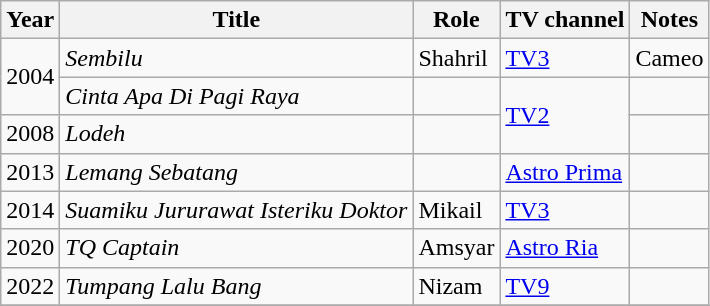<table class="wikitable">
<tr>
<th>Year</th>
<th>Title</th>
<th>Role</th>
<th>TV channel</th>
<th>Notes</th>
</tr>
<tr>
<td rowspan="2">2004</td>
<td><em>Sembilu</em></td>
<td>Shahril</td>
<td><a href='#'>TV3</a></td>
<td>Cameo</td>
</tr>
<tr>
<td><em>Cinta Apa Di Pagi Raya</em></td>
<td></td>
<td rowspan="2"><a href='#'>TV2</a></td>
<td></td>
</tr>
<tr>
<td>2008</td>
<td><em>Lodeh</em></td>
<td></td>
<td></td>
</tr>
<tr>
<td>2013</td>
<td><em>Lemang Sebatang</em></td>
<td></td>
<td><a href='#'>Astro Prima</a></td>
<td></td>
</tr>
<tr>
<td>2014</td>
<td><em>Suamiku Jururawat Isteriku Doktor</em></td>
<td>Mikail</td>
<td><a href='#'>TV3</a></td>
<td></td>
</tr>
<tr>
<td>2020</td>
<td><em>TQ Captain</em></td>
<td>Amsyar</td>
<td><a href='#'>Astro Ria</a></td>
<td></td>
</tr>
<tr>
<td>2022</td>
<td><em>Tumpang Lalu Bang</em></td>
<td>Nizam</td>
<td><a href='#'>TV9</a></td>
<td></td>
</tr>
<tr>
</tr>
</table>
